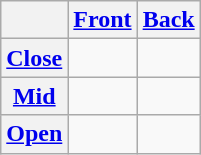<table class="wikitable" style="text-align:center">
<tr>
<th></th>
<th><a href='#'>Front</a></th>
<th><a href='#'>Back</a></th>
</tr>
<tr>
<th><a href='#'>Close</a></th>
<td> </td>
<td> </td>
</tr>
<tr>
<th><a href='#'>Mid</a></th>
<td> </td>
<td></td>
</tr>
<tr>
<th><a href='#'>Open</a></th>
<td></td>
<td></td>
</tr>
</table>
